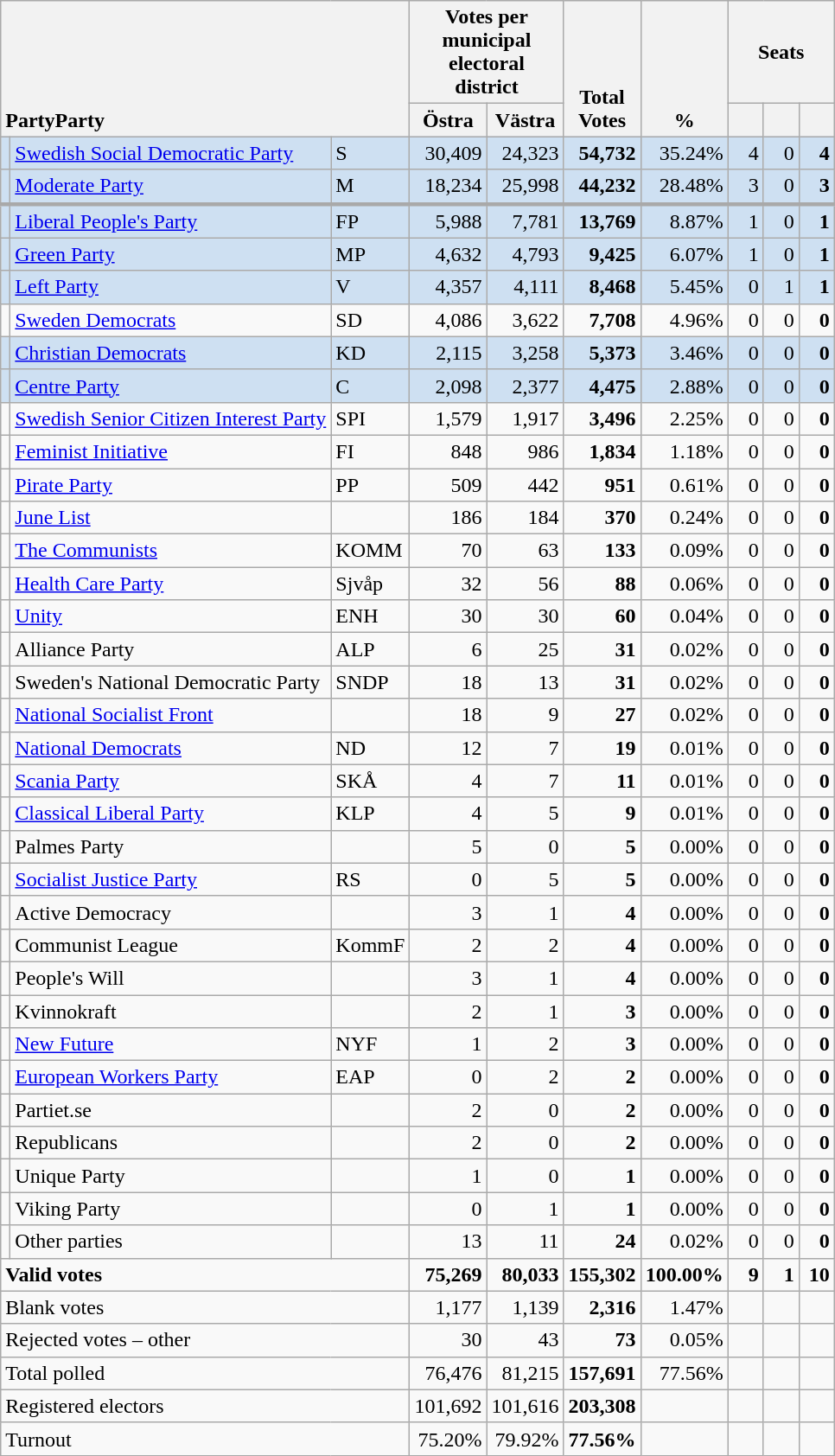<table class="wikitable" border="1" style="text-align:right;">
<tr>
<th style="text-align:left;" valign=bottom rowspan=2 colspan=3>PartyParty</th>
<th colspan=2>Votes per municipal electoral district</th>
<th align=center valign=bottom rowspan=2 width="50">Total Votes</th>
<th align=center valign=bottom rowspan=2 width="50">%</th>
<th colspan=3>Seats</th>
</tr>
<tr>
<th align=center valign=bottom width="50">Östra</th>
<th align=center valign=bottom width="50">Västra</th>
<th align=center valign=bottom width="20"><small></small></th>
<th align=center valign=bottom width="20"><small><a href='#'></a></small></th>
<th align=center valign=bottom width="20"><small></small></th>
</tr>
<tr style="background:#CEE0F2;">
<td></td>
<td align=left style="white-space: nowrap;"><a href='#'>Swedish Social Democratic Party</a></td>
<td align=left>S</td>
<td>30,409</td>
<td>24,323</td>
<td><strong>54,732</strong></td>
<td>35.24%</td>
<td>4</td>
<td>0</td>
<td><strong>4</strong></td>
</tr>
<tr style="background:#CEE0F2;">
<td></td>
<td align=left><a href='#'>Moderate Party</a></td>
<td align=left>M</td>
<td>18,234</td>
<td>25,998</td>
<td><strong>44,232</strong></td>
<td>28.48%</td>
<td>3</td>
<td>0</td>
<td><strong>3</strong></td>
</tr>
<tr style="background:#CEE0F2; border-top:3px solid darkgray;">
<td></td>
<td align=left><a href='#'>Liberal People's Party</a></td>
<td align=left>FP</td>
<td>5,988</td>
<td>7,781</td>
<td><strong>13,769</strong></td>
<td>8.87%</td>
<td>1</td>
<td>0</td>
<td><strong>1</strong></td>
</tr>
<tr style="background:#CEE0F2;">
<td></td>
<td align=left><a href='#'>Green Party</a></td>
<td align=left>MP</td>
<td>4,632</td>
<td>4,793</td>
<td><strong>9,425</strong></td>
<td>6.07%</td>
<td>1</td>
<td>0</td>
<td><strong>1</strong></td>
</tr>
<tr style="background:#CEE0F2;">
<td></td>
<td align=left><a href='#'>Left Party</a></td>
<td align=left>V</td>
<td>4,357</td>
<td>4,111</td>
<td><strong>8,468</strong></td>
<td>5.45%</td>
<td>0</td>
<td>1</td>
<td><strong>1</strong></td>
</tr>
<tr>
<td></td>
<td align=left><a href='#'>Sweden Democrats</a></td>
<td align=left>SD</td>
<td>4,086</td>
<td>3,622</td>
<td><strong>7,708</strong></td>
<td>4.96%</td>
<td>0</td>
<td>0</td>
<td><strong>0</strong></td>
</tr>
<tr style="background:#CEE0F2;">
<td></td>
<td align=left><a href='#'>Christian Democrats</a></td>
<td align=left>KD</td>
<td>2,115</td>
<td>3,258</td>
<td><strong>5,373</strong></td>
<td>3.46%</td>
<td>0</td>
<td>0</td>
<td><strong>0</strong></td>
</tr>
<tr style="background:#CEE0F2;">
<td></td>
<td align=left><a href='#'>Centre Party</a></td>
<td align=left>C</td>
<td>2,098</td>
<td>2,377</td>
<td><strong>4,475</strong></td>
<td>2.88%</td>
<td>0</td>
<td>0</td>
<td><strong>0</strong></td>
</tr>
<tr>
<td></td>
<td align=left><a href='#'>Swedish Senior Citizen Interest Party</a></td>
<td align=left>SPI</td>
<td>1,579</td>
<td>1,917</td>
<td><strong>3,496</strong></td>
<td>2.25%</td>
<td>0</td>
<td>0</td>
<td><strong>0</strong></td>
</tr>
<tr>
<td></td>
<td align=left><a href='#'>Feminist Initiative</a></td>
<td align=left>FI</td>
<td>848</td>
<td>986</td>
<td><strong>1,834</strong></td>
<td>1.18%</td>
<td>0</td>
<td>0</td>
<td><strong>0</strong></td>
</tr>
<tr>
<td></td>
<td align=left><a href='#'>Pirate Party</a></td>
<td align=left>PP</td>
<td>509</td>
<td>442</td>
<td><strong>951</strong></td>
<td>0.61%</td>
<td>0</td>
<td>0</td>
<td><strong>0</strong></td>
</tr>
<tr>
<td></td>
<td align=left><a href='#'>June List</a></td>
<td></td>
<td>186</td>
<td>184</td>
<td><strong>370</strong></td>
<td>0.24%</td>
<td>0</td>
<td>0</td>
<td><strong>0</strong></td>
</tr>
<tr>
<td></td>
<td align=left><a href='#'>The Communists</a></td>
<td align=left>KOMM</td>
<td>70</td>
<td>63</td>
<td><strong>133</strong></td>
<td>0.09%</td>
<td>0</td>
<td>0</td>
<td><strong>0</strong></td>
</tr>
<tr>
<td></td>
<td align=left><a href='#'>Health Care Party</a></td>
<td align=left>Sjvåp</td>
<td>32</td>
<td>56</td>
<td><strong>88</strong></td>
<td>0.06%</td>
<td>0</td>
<td>0</td>
<td><strong>0</strong></td>
</tr>
<tr>
<td></td>
<td align=left><a href='#'>Unity</a></td>
<td align=left>ENH</td>
<td>30</td>
<td>30</td>
<td><strong>60</strong></td>
<td>0.04%</td>
<td>0</td>
<td>0</td>
<td><strong>0</strong></td>
</tr>
<tr>
<td></td>
<td align=left>Alliance Party</td>
<td align=left>ALP</td>
<td>6</td>
<td>25</td>
<td><strong>31</strong></td>
<td>0.02%</td>
<td>0</td>
<td>0</td>
<td><strong>0</strong></td>
</tr>
<tr>
<td></td>
<td align=left>Sweden's National Democratic Party</td>
<td align=left>SNDP</td>
<td>18</td>
<td>13</td>
<td><strong>31</strong></td>
<td>0.02%</td>
<td>0</td>
<td>0</td>
<td><strong>0</strong></td>
</tr>
<tr>
<td></td>
<td align=left><a href='#'>National Socialist Front</a></td>
<td></td>
<td>18</td>
<td>9</td>
<td><strong>27</strong></td>
<td>0.02%</td>
<td>0</td>
<td>0</td>
<td><strong>0</strong></td>
</tr>
<tr>
<td></td>
<td align=left><a href='#'>National Democrats</a></td>
<td align=left>ND</td>
<td>12</td>
<td>7</td>
<td><strong>19</strong></td>
<td>0.01%</td>
<td>0</td>
<td>0</td>
<td><strong>0</strong></td>
</tr>
<tr>
<td></td>
<td align=left><a href='#'>Scania Party</a></td>
<td align=left>SKÅ</td>
<td>4</td>
<td>7</td>
<td><strong>11</strong></td>
<td>0.01%</td>
<td>0</td>
<td>0</td>
<td><strong>0</strong></td>
</tr>
<tr>
<td></td>
<td align=left><a href='#'>Classical Liberal Party</a></td>
<td align=left>KLP</td>
<td>4</td>
<td>5</td>
<td><strong>9</strong></td>
<td>0.01%</td>
<td>0</td>
<td>0</td>
<td><strong>0</strong></td>
</tr>
<tr>
<td></td>
<td align=left>Palmes Party</td>
<td></td>
<td>5</td>
<td>0</td>
<td><strong>5</strong></td>
<td>0.00%</td>
<td>0</td>
<td>0</td>
<td><strong>0</strong></td>
</tr>
<tr>
<td></td>
<td align=left><a href='#'>Socialist Justice Party</a></td>
<td align=left>RS</td>
<td>0</td>
<td>5</td>
<td><strong>5</strong></td>
<td>0.00%</td>
<td>0</td>
<td>0</td>
<td><strong>0</strong></td>
</tr>
<tr>
<td></td>
<td align=left>Active Democracy</td>
<td></td>
<td>3</td>
<td>1</td>
<td><strong>4</strong></td>
<td>0.00%</td>
<td>0</td>
<td>0</td>
<td><strong>0</strong></td>
</tr>
<tr>
<td></td>
<td align=left>Communist League</td>
<td align=left>KommF</td>
<td>2</td>
<td>2</td>
<td><strong>4</strong></td>
<td>0.00%</td>
<td>0</td>
<td>0</td>
<td><strong>0</strong></td>
</tr>
<tr>
<td></td>
<td align=left>People's Will</td>
<td></td>
<td>3</td>
<td>1</td>
<td><strong>4</strong></td>
<td>0.00%</td>
<td>0</td>
<td>0</td>
<td><strong>0</strong></td>
</tr>
<tr>
<td></td>
<td align=left>Kvinnokraft</td>
<td></td>
<td>2</td>
<td>1</td>
<td><strong>3</strong></td>
<td>0.00%</td>
<td>0</td>
<td>0</td>
<td><strong>0</strong></td>
</tr>
<tr>
<td></td>
<td align=left><a href='#'>New Future</a></td>
<td align=left>NYF</td>
<td>1</td>
<td>2</td>
<td><strong>3</strong></td>
<td>0.00%</td>
<td>0</td>
<td>0</td>
<td><strong>0</strong></td>
</tr>
<tr>
<td></td>
<td align=left><a href='#'>European Workers Party</a></td>
<td align=left>EAP</td>
<td>0</td>
<td>2</td>
<td><strong>2</strong></td>
<td>0.00%</td>
<td>0</td>
<td>0</td>
<td><strong>0</strong></td>
</tr>
<tr>
<td></td>
<td align=left>Partiet.se</td>
<td></td>
<td>2</td>
<td>0</td>
<td><strong>2</strong></td>
<td>0.00%</td>
<td>0</td>
<td>0</td>
<td><strong>0</strong></td>
</tr>
<tr>
<td></td>
<td align=left>Republicans</td>
<td></td>
<td>2</td>
<td>0</td>
<td><strong>2</strong></td>
<td>0.00%</td>
<td>0</td>
<td>0</td>
<td><strong>0</strong></td>
</tr>
<tr>
<td></td>
<td align=left>Unique Party</td>
<td></td>
<td>1</td>
<td>0</td>
<td><strong>1</strong></td>
<td>0.00%</td>
<td>0</td>
<td>0</td>
<td><strong>0</strong></td>
</tr>
<tr>
<td></td>
<td align=left>Viking Party</td>
<td></td>
<td>0</td>
<td>1</td>
<td><strong>1</strong></td>
<td>0.00%</td>
<td>0</td>
<td>0</td>
<td><strong>0</strong></td>
</tr>
<tr>
<td></td>
<td align=left>Other parties</td>
<td></td>
<td>13</td>
<td>11</td>
<td><strong>24</strong></td>
<td>0.02%</td>
<td>0</td>
<td>0</td>
<td><strong>0</strong></td>
</tr>
<tr style="font-weight:bold">
<td align=left colspan=3>Valid votes</td>
<td>75,269</td>
<td>80,033</td>
<td>155,302</td>
<td>100.00%</td>
<td>9</td>
<td>1</td>
<td>10</td>
</tr>
<tr>
<td align=left colspan=3>Blank votes</td>
<td>1,177</td>
<td>1,139</td>
<td><strong>2,316</strong></td>
<td>1.47%</td>
<td></td>
<td></td>
<td></td>
</tr>
<tr>
<td align=left colspan=3>Rejected votes – other</td>
<td>30</td>
<td>43</td>
<td><strong>73</strong></td>
<td>0.05%</td>
<td></td>
<td></td>
<td></td>
</tr>
<tr>
<td align=left colspan=3>Total polled</td>
<td>76,476</td>
<td>81,215</td>
<td><strong>157,691</strong></td>
<td>77.56%</td>
<td></td>
<td></td>
<td></td>
</tr>
<tr>
<td align=left colspan=3>Registered electors</td>
<td>101,692</td>
<td>101,616</td>
<td><strong>203,308</strong></td>
<td></td>
<td></td>
<td></td>
<td></td>
</tr>
<tr>
<td align=left colspan=3>Turnout</td>
<td>75.20%</td>
<td>79.92%</td>
<td><strong>77.56%</strong></td>
<td></td>
<td></td>
<td></td>
<td></td>
</tr>
</table>
